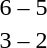<table style="text-align:center">
<tr>
<th width=200></th>
<th width=100></th>
<th width=200></th>
</tr>
<tr>
<td align=right><strong></strong></td>
<td>6 – 5</td>
<td align=left></td>
</tr>
<tr>
<td align=right><strong></strong></td>
<td>3 – 2</td>
<td align=left></td>
</tr>
</table>
